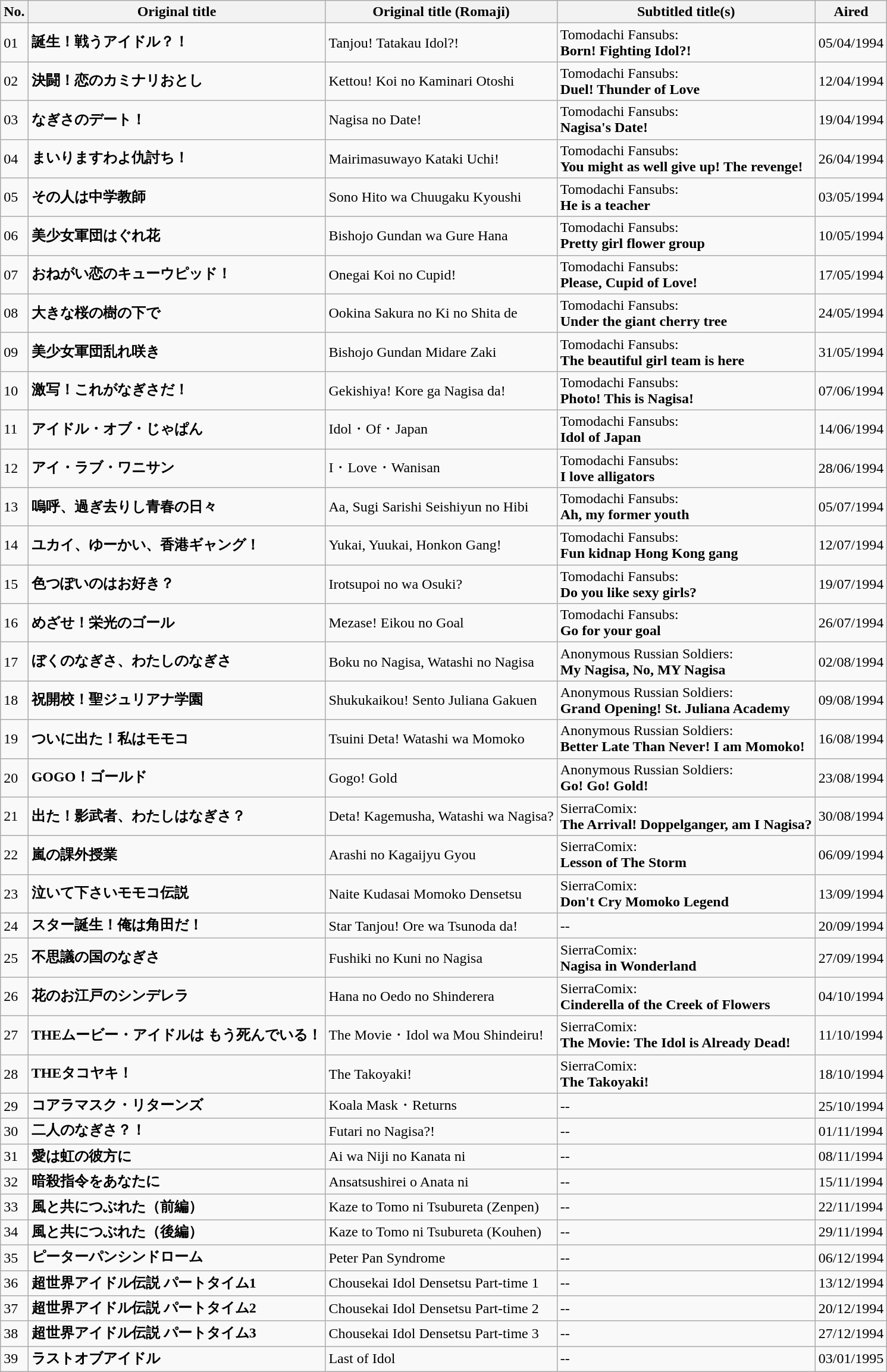<table class="wikitable">
<tr>
<th>No.</th>
<th>Original title</th>
<th>Original title (Romaji)</th>
<th>Subtitled title(s)</th>
<th>Aired</th>
</tr>
<tr>
<td>01</td>
<td><strong>誕生！戦うアイドル？！</strong></td>
<td>Tanjou! Tatakau Idol?!</td>
<td>Tomodachi Fansubs:<br><strong>Born! Fighting Idol?!</strong></td>
<td>05/04/1994</td>
</tr>
<tr>
<td>02</td>
<td><strong>決闘！恋のカミナリおとし</strong></td>
<td>Kettou! Koi no Kaminari Otoshi</td>
<td>Tomodachi Fansubs:<br><strong>Duel! Thunder of Love</strong></td>
<td>12/04/1994</td>
</tr>
<tr>
<td>03</td>
<td><strong>なぎさのデート！</strong></td>
<td>Nagisa no Date!</td>
<td>Tomodachi Fansubs:<br><strong>Nagisa's Date!</strong></td>
<td>19/04/1994</td>
</tr>
<tr>
<td>04</td>
<td><strong>まいりますわよ仇討ち！</strong></td>
<td>Mairimasuwayo Kataki Uchi!</td>
<td>Tomodachi Fansubs:<br><strong>You might as well give up! The revenge!</strong></td>
<td>26/04/1994</td>
</tr>
<tr>
<td>05</td>
<td><strong>その人は中学教師</strong></td>
<td>Sono Hito wa Chuugaku Kyoushi</td>
<td>Tomodachi Fansubs:<br><strong>He is a teacher</strong></td>
<td>03/05/1994</td>
</tr>
<tr>
<td>06</td>
<td><strong>美少女軍団はぐれ花</strong></td>
<td>Bishojo Gundan wa Gure Hana</td>
<td>Tomodachi Fansubs:<br><strong>Pretty girl flower group</strong></td>
<td>10/05/1994</td>
</tr>
<tr>
<td>07</td>
<td><strong>おねがい恋のキューウピッド！</strong></td>
<td>Onegai Koi no Cupid!</td>
<td>Tomodachi Fansubs:<br><strong>Please, Cupid of Love!</strong></td>
<td>17/05/1994</td>
</tr>
<tr>
<td>08</td>
<td><strong>大きな桜の樹の下で</strong></td>
<td>Ookina Sakura no Ki no Shita de</td>
<td>Tomodachi Fansubs:<br><strong>Under the giant cherry tree</strong></td>
<td>24/05/1994</td>
</tr>
<tr>
<td>09</td>
<td><strong>美少女軍団乱れ咲き</strong></td>
<td>Bishojo Gundan Midare Zaki</td>
<td>Tomodachi Fansubs:<br><strong>The beautiful girl team is here</strong></td>
<td>31/05/1994</td>
</tr>
<tr>
<td>10</td>
<td><strong>激写！これがなぎさだ！</strong></td>
<td>Gekishiya! Kore ga Nagisa da!</td>
<td>Tomodachi Fansubs:<br><strong>Photo! This is Nagisa!</strong></td>
<td>07/06/1994</td>
</tr>
<tr>
<td>11</td>
<td><strong>アイドル・オブ・じゃぱん</strong></td>
<td>Idol・Of・Japan</td>
<td>Tomodachi Fansubs:<br><strong>Idol of Japan</strong></td>
<td>14/06/1994</td>
</tr>
<tr>
<td>12</td>
<td><strong>アイ・ラブ・ワニサン</strong></td>
<td>I・Love・Wanisan</td>
<td>Tomodachi Fansubs:<br><strong>I love alligators</strong></td>
<td>28/06/1994</td>
</tr>
<tr>
<td>13</td>
<td><strong>嗚呼、過ぎ去りし青春の日々</strong></td>
<td>Aa, Sugi Sarishi Seishiyun no Hibi</td>
<td>Tomodachi Fansubs:<br><strong>Ah, my former youth</strong></td>
<td>05/07/1994</td>
</tr>
<tr>
<td>14</td>
<td><strong>ユカイ、ゆーかい、香港ギャング！</strong></td>
<td>Yukai, Yuukai, Honkon Gang!</td>
<td>Tomodachi Fansubs:<br><strong>Fun kidnap Hong Kong gang</strong></td>
<td>12/07/1994</td>
</tr>
<tr>
<td>15</td>
<td><strong>色つぽいのはお好き？</strong></td>
<td>Irotsupoi no wa Osuki?</td>
<td>Tomodachi Fansubs:<br><strong>Do you like sexy girls?</strong></td>
<td>19/07/1994</td>
</tr>
<tr>
<td>16</td>
<td><strong>めざせ！栄光のゴール</strong></td>
<td>Mezase! Eikou no Goal</td>
<td>Tomodachi Fansubs:<br><strong>Go for your goal</strong></td>
<td>26/07/1994</td>
</tr>
<tr>
<td>17</td>
<td><strong>ぼくのなぎさ、わたしのなぎさ</strong></td>
<td>Boku no Nagisa, Watashi no Nagisa</td>
<td>Anonymous Russian Soldiers:<br><strong>My Nagisa, No, MY Nagisa</strong></td>
<td>02/08/1994</td>
</tr>
<tr>
<td>18</td>
<td><strong>祝開校！聖ジュリアナ学園</strong></td>
<td>Shukukaikou! Sento Juliana Gakuen</td>
<td>Anonymous Russian Soldiers:<br><strong>Grand Opening! St. Juliana Academy</strong></td>
<td>09/08/1994</td>
</tr>
<tr>
<td>19</td>
<td><strong>ついに出た！私はモモコ</strong></td>
<td>Tsuini Deta! Watashi wa Momoko</td>
<td>Anonymous Russian Soldiers:<br><strong>Better Late Than Never! I am Momoko!</strong></td>
<td>16/08/1994</td>
</tr>
<tr>
<td>20</td>
<td><strong>GOGO！ゴールド</strong></td>
<td>Gogo! Gold</td>
<td>Anonymous Russian Soldiers:<br><strong>Go! Go! Gold!</strong></td>
<td>23/08/1994</td>
</tr>
<tr>
<td>21</td>
<td><strong>出た！影武者、わたしはなぎさ？</strong></td>
<td>Deta! Kagemusha, Watashi wa Nagisa?</td>
<td>SierraComix:<br><strong>The Arrival! Doppelganger, am I Nagisa?</strong></td>
<td>30/08/1994</td>
</tr>
<tr>
<td>22</td>
<td><strong>嵐の課外授業</strong></td>
<td>Arashi no Kagaijyu Gyou</td>
<td>SierraComix:<br><strong>Lesson of The Storm</strong></td>
<td>06/09/1994</td>
</tr>
<tr>
<td>23</td>
<td><strong>泣いて下さいモモコ伝説</strong></td>
<td>Naite Kudasai Momoko Densetsu</td>
<td>SierraComix:<br><strong>Don't Cry Momoko Legend</strong></td>
<td>13/09/1994</td>
</tr>
<tr>
<td>24</td>
<td><strong>スター誕生！俺は角田だ！</strong></td>
<td>Star Tanjou! Ore wa Tsunoda da!</td>
<td>--</td>
<td>20/09/1994</td>
</tr>
<tr>
<td>25</td>
<td><strong>不思議の国のなぎさ</strong></td>
<td>Fushiki no Kuni no Nagisa</td>
<td>SierraComix:<br><strong>Nagisa in Wonderland</strong></td>
<td>27/09/1994</td>
</tr>
<tr>
<td>26</td>
<td><strong>花のお江戸のシンデレラ</strong></td>
<td>Hana no Oedo no Shinderera</td>
<td>SierraComix:<br><strong>Cinderella of the Creek of Flowers</strong></td>
<td>04/10/1994</td>
</tr>
<tr>
<td>27</td>
<td><strong>THEムービー・アイドルは もう死んでいる！</strong></td>
<td>The Movie・Idol wa Mou Shindeiru!</td>
<td>SierraComix:<br><strong>The Movie: The Idol is Already Dead!</strong></td>
<td>11/10/1994</td>
</tr>
<tr>
<td>28</td>
<td><strong>THEタコヤキ！</strong></td>
<td>The Takoyaki!</td>
<td>SierraComix:<br><strong>The Takoyaki!</strong></td>
<td>18/10/1994</td>
</tr>
<tr>
<td>29</td>
<td><strong>コアラマスク・リターンズ</strong></td>
<td>Koala Mask・Returns</td>
<td>--</td>
<td>25/10/1994</td>
</tr>
<tr>
<td>30</td>
<td><strong>二人のなぎさ？！</strong></td>
<td>Futari no Nagisa?!</td>
<td>--</td>
<td>01/11/1994</td>
</tr>
<tr>
<td>31</td>
<td><strong>愛は虹の彼方に</strong></td>
<td>Ai wa Niji no Kanata ni</td>
<td>--</td>
<td>08/11/1994</td>
</tr>
<tr>
<td>32</td>
<td><strong>暗殺指令をあなたに</strong></td>
<td>Ansatsushirei o Anata ni</td>
<td>--</td>
<td>15/11/1994</td>
</tr>
<tr>
<td>33</td>
<td><strong>風と共につぶれた（前編）</strong></td>
<td>Kaze to Tomo ni Tsubureta (Zenpen)</td>
<td>--</td>
<td>22/11/1994</td>
</tr>
<tr>
<td>34</td>
<td><strong>風と共につぶれた（後編）</strong></td>
<td>Kaze to Tomo ni Tsubureta (Kouhen)</td>
<td>--</td>
<td>29/11/1994</td>
</tr>
<tr>
<td>35</td>
<td><strong>ピーターパンシンドローム</strong></td>
<td>Peter Pan Syndrome</td>
<td>--</td>
<td>06/12/1994</td>
</tr>
<tr>
<td>36</td>
<td><strong>超世界アイドル伝説 パートタイム1</strong></td>
<td>Chousekai Idol Densetsu Part-time 1</td>
<td>--</td>
<td>13/12/1994</td>
</tr>
<tr>
<td>37</td>
<td><strong>超世界アイドル伝説 パートタイム2</strong></td>
<td>Chousekai Idol Densetsu Part-time 2</td>
<td>--</td>
<td>20/12/1994</td>
</tr>
<tr>
<td>38</td>
<td><strong>超世界アイドル伝説 パートタイム3</strong></td>
<td>Chousekai Idol Densetsu Part-time 3</td>
<td>--</td>
<td>27/12/1994</td>
</tr>
<tr>
<td>39</td>
<td><strong>ラストオブアイドル</strong></td>
<td>Last of Idol</td>
<td>--</td>
<td>03/01/1995</td>
</tr>
</table>
